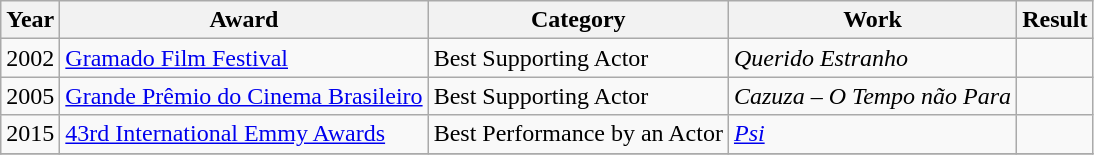<table class="wikitable">
<tr>
<th>Year</th>
<th>Award</th>
<th>Category</th>
<th>Work</th>
<th>Result</th>
</tr>
<tr>
<td>2002</td>
<td><a href='#'>Gramado Film Festival</a></td>
<td>Best Supporting Actor</td>
<td><em>Querido Estranho</em></td>
<td></td>
</tr>
<tr>
<td>2005</td>
<td><a href='#'>Grande Prêmio do Cinema Brasileiro</a></td>
<td>Best Supporting Actor</td>
<td><em>Cazuza – O Tempo não Para</em></td>
<td></td>
</tr>
<tr>
<td>2015</td>
<td><a href='#'>43rd International Emmy Awards</a></td>
<td>Best Performance by an Actor</td>
<td><em><a href='#'>Psi</a></em></td>
<td></td>
</tr>
<tr>
</tr>
</table>
